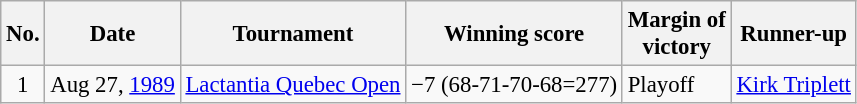<table class="wikitable" style="font-size:95%;">
<tr>
<th>No.</th>
<th>Date</th>
<th>Tournament</th>
<th>Winning score</th>
<th>Margin of<br>victory</th>
<th>Runner-up</th>
</tr>
<tr>
<td align=center>1</td>
<td align=right>Aug 27, <a href='#'>1989</a></td>
<td><a href='#'>Lactantia Quebec Open</a></td>
<td>−7 (68-71-70-68=277)</td>
<td>Playoff</td>
<td> <a href='#'>Kirk Triplett</a></td>
</tr>
</table>
